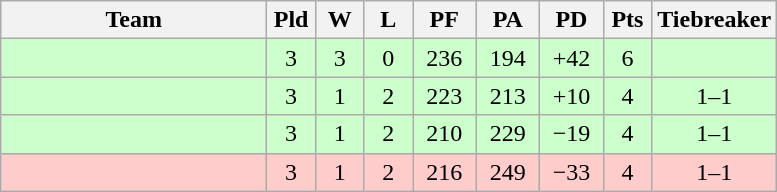<table class="wikitable" style="text-align:center;">
<tr>
<th width=170>Team</th>
<th width=25>Pld</th>
<th width=25>W</th>
<th width=25>L</th>
<th width=35>PF</th>
<th width=35>PA</th>
<th width=35>PD</th>
<th width=25>Pts</th>
<th width=50>Tiebreaker</th>
</tr>
<tr bgcolor=#ccffcc>
<td align="left"></td>
<td>3</td>
<td>3</td>
<td>0</td>
<td>236</td>
<td>194</td>
<td>+42</td>
<td>6</td>
<td></td>
</tr>
<tr bgcolor=#ccffcc>
<td align="left"></td>
<td>3</td>
<td>1</td>
<td>2</td>
<td>223</td>
<td>213</td>
<td>+10</td>
<td>4</td>
<td>1–1</td>
</tr>
<tr bgcolor=#ccffcc>
<td align="left"></td>
<td>3</td>
<td>1</td>
<td>2</td>
<td>210</td>
<td>229</td>
<td>−19</td>
<td>4</td>
<td>1–1</td>
</tr>
<tr bgcolor=#ffcccc>
<td align="left"></td>
<td>3</td>
<td>1</td>
<td>2</td>
<td>216</td>
<td>249</td>
<td>−33</td>
<td>4</td>
<td>1–1</td>
</tr>
</table>
